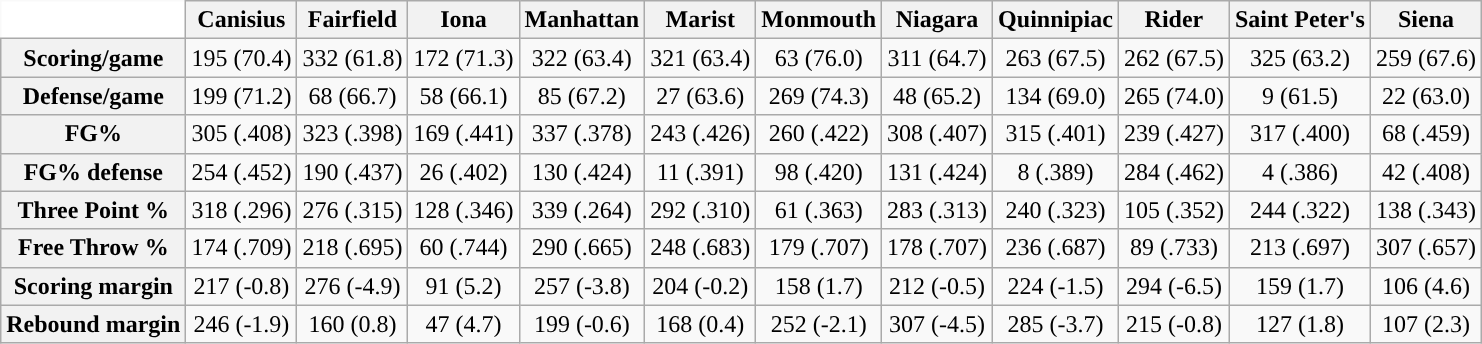<table class="wikitable" style="white-space:nowrap;">
<tr>
<th colspan=1 style="background:white; border-top-style:hidden; border-left-style:hidden;"   width=75> </th>
<th>Canisius</th>
<th>Fairfield</th>
<th>Iona</th>
<th>Manhattan</th>
<th>Marist</th>
<th>Monmouth</th>
<th>Niagara</th>
<th>Quinnipiac</th>
<th>Rider</th>
<th>Saint Peter's</th>
<th>Siena</th>
</tr>
<tr style="text-align:center;">
<th>Scoring/game</th>
<td>195 (70.4)</td>
<td>332 (61.8)</td>
<td>172 (71.3)</td>
<td>322 (63.4)</td>
<td>321 (63.4)</td>
<td>63 (76.0)</td>
<td>311 (64.7)</td>
<td>263 (67.5)</td>
<td>262 (67.5)</td>
<td>325 (63.2)</td>
<td>259 (67.6)</td>
</tr>
<tr style="text-align:center;">
<th>Defense/game</th>
<td>199 (71.2)</td>
<td>68 (66.7)</td>
<td>58 (66.1)</td>
<td>85 (67.2)</td>
<td>27 (63.6)</td>
<td>269 (74.3)</td>
<td>48 (65.2)</td>
<td>134 (69.0)</td>
<td>265 (74.0)</td>
<td>9 (61.5)</td>
<td>22 (63.0)</td>
</tr>
<tr style="text-align:center;">
<th>FG%</th>
<td>305 (.408)</td>
<td>323 (.398)</td>
<td>169 (.441)</td>
<td>337 (.378)</td>
<td>243 (.426)</td>
<td>260 (.422)</td>
<td>308 (.407)</td>
<td>315 (.401)</td>
<td>239 (.427)</td>
<td>317 (.400)</td>
<td>68 (.459)</td>
</tr>
<tr style="text-align:center;">
<th>FG% defense</th>
<td>254 (.452)</td>
<td>190 (.437)</td>
<td>26 (.402)</td>
<td>130 (.424)</td>
<td>11 (.391)</td>
<td>98 (.420)</td>
<td>131 (.424)</td>
<td>8 (.389)</td>
<td>284 (.462)</td>
<td>4 (.386)</td>
<td>42 (.408)</td>
</tr>
<tr style="text-align:center;">
<th>Three Point %</th>
<td>318 (.296)</td>
<td>276 (.315)</td>
<td>128 (.346)</td>
<td>339 (.264)</td>
<td>292 (.310)</td>
<td>61 (.363)</td>
<td>283 (.313)</td>
<td>240 (.323)</td>
<td>105 (.352)</td>
<td>244 (.322)</td>
<td>138 (.343)</td>
</tr>
<tr style="text-align:center;">
<th>Free Throw %</th>
<td>174 (.709)</td>
<td>218 (.695)</td>
<td>60 (.744)</td>
<td>290 (.665)</td>
<td>248 (.683)</td>
<td>179 (.707)</td>
<td>178 (.707)</td>
<td>236 (.687)</td>
<td>89 (.733)</td>
<td>213 (.697)</td>
<td>307 (.657)</td>
</tr>
<tr style="text-align:center;">
<th>Scoring margin</th>
<td>217 (-0.8)</td>
<td>276 (-4.9)</td>
<td>91 (5.2)</td>
<td>257 (-3.8)</td>
<td>204 (-0.2)</td>
<td>158 (1.7)</td>
<td>212 (-0.5)</td>
<td>224 (-1.5)</td>
<td>294 (-6.5)</td>
<td>159 (1.7)</td>
<td>106 (4.6)</td>
</tr>
<tr style="text-align:center;">
<th>Rebound margin</th>
<td>246 (-1.9)</td>
<td>160 (0.8)</td>
<td>47 (4.7)</td>
<td>199 (-0.6)</td>
<td>168 (0.4)</td>
<td>252 (-2.1)</td>
<td>307 (-4.5)</td>
<td>285 (-3.7)</td>
<td>215 (-0.8)</td>
<td>127 (1.8)</td>
<td>107 (2.3)</td>
</tr>
</table>
